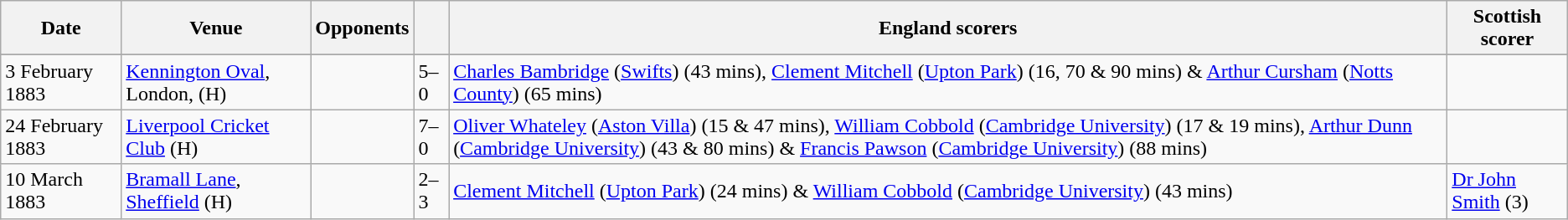<table class="wikitable">
<tr>
<th>Date</th>
<th>Venue</th>
<th>Opponents</th>
<th></th>
<th>England scorers</th>
<th>Scottish scorer</th>
</tr>
<tr>
</tr>
<tr>
<td>3 February 1883</td>
<td><a href='#'>Kennington Oval</a>, London, (H)</td>
<td></td>
<td>5–0</td>
<td><a href='#'>Charles Bambridge</a> (<a href='#'>Swifts</a>) (43 mins), <a href='#'>Clement Mitchell</a> (<a href='#'>Upton Park</a>) (16, 70 & 90 mins) & <a href='#'>Arthur Cursham</a> (<a href='#'>Notts County</a>) (65 mins)</td>
<td></td>
</tr>
<tr>
<td>24 February 1883</td>
<td><a href='#'>Liverpool Cricket Club</a> (H)</td>
<td></td>
<td>7–0</td>
<td><a href='#'>Oliver Whateley</a> (<a href='#'>Aston Villa</a>) (15 & 47 mins), <a href='#'>William Cobbold</a> (<a href='#'>Cambridge University</a>) (17 & 19 mins), <a href='#'>Arthur Dunn</a> (<a href='#'>Cambridge University</a>) (43 & 80 mins) & <a href='#'>Francis Pawson</a> (<a href='#'>Cambridge University</a>) (88 mins)</td>
<td></td>
</tr>
<tr>
<td>10 March 1883</td>
<td><a href='#'>Bramall Lane</a>, <a href='#'>Sheffield</a> (H)</td>
<td></td>
<td>2–3</td>
<td><a href='#'>Clement Mitchell</a> (<a href='#'>Upton Park</a>) (24 mins) & <a href='#'>William Cobbold</a> (<a href='#'>Cambridge University</a>) (43 mins)</td>
<td><a href='#'>Dr John Smith</a> (3)</td>
</tr>
</table>
